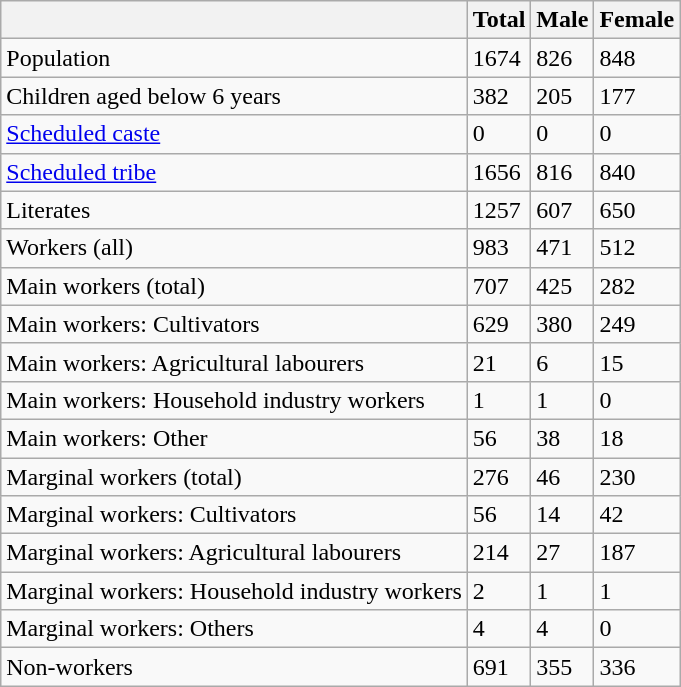<table class="wikitable sortable">
<tr>
<th></th>
<th>Total</th>
<th>Male</th>
<th>Female</th>
</tr>
<tr>
<td>Population</td>
<td>1674</td>
<td>826</td>
<td>848</td>
</tr>
<tr>
<td>Children aged below 6 years</td>
<td>382</td>
<td>205</td>
<td>177</td>
</tr>
<tr>
<td><a href='#'>Scheduled caste</a></td>
<td>0</td>
<td>0</td>
<td>0</td>
</tr>
<tr>
<td><a href='#'>Scheduled tribe</a></td>
<td>1656</td>
<td>816</td>
<td>840</td>
</tr>
<tr>
<td>Literates</td>
<td>1257</td>
<td>607</td>
<td>650</td>
</tr>
<tr>
<td>Workers (all)</td>
<td>983</td>
<td>471</td>
<td>512</td>
</tr>
<tr>
<td>Main workers (total)</td>
<td>707</td>
<td>425</td>
<td>282</td>
</tr>
<tr>
<td>Main workers: Cultivators</td>
<td>629</td>
<td>380</td>
<td>249</td>
</tr>
<tr>
<td>Main workers: Agricultural labourers</td>
<td>21</td>
<td>6</td>
<td>15</td>
</tr>
<tr>
<td>Main workers: Household industry workers</td>
<td>1</td>
<td>1</td>
<td>0</td>
</tr>
<tr>
<td>Main workers: Other</td>
<td>56</td>
<td>38</td>
<td>18</td>
</tr>
<tr>
<td>Marginal workers (total)</td>
<td>276</td>
<td>46</td>
<td>230</td>
</tr>
<tr>
<td>Marginal workers: Cultivators</td>
<td>56</td>
<td>14</td>
<td>42</td>
</tr>
<tr>
<td>Marginal workers: Agricultural labourers</td>
<td>214</td>
<td>27</td>
<td>187</td>
</tr>
<tr>
<td>Marginal workers: Household industry workers</td>
<td>2</td>
<td>1</td>
<td>1</td>
</tr>
<tr>
<td>Marginal workers: Others</td>
<td>4</td>
<td>4</td>
<td>0</td>
</tr>
<tr>
<td>Non-workers</td>
<td>691</td>
<td>355</td>
<td>336</td>
</tr>
</table>
